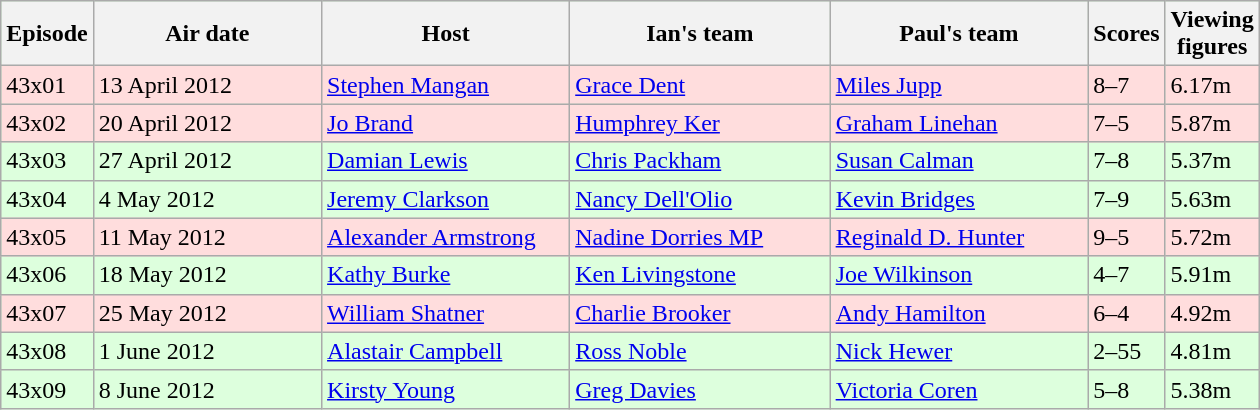<table class="wikitable"  style="width:840px; background:#dfd;">
<tr>
<th style="width:5%;">Episode</th>
<th style="width:21%;">Air date</th>
<th style="width:22%;">Host</th>
<th style="width:23%;">Ian's team</th>
<th style="width:23%;">Paul's team</th>
<th style="width:5%;">Scores</th>
<th style="width:120%;">Viewing figures</th>
</tr>
<tr style="background:#fdd;">
<td>43x01</td>
<td>13 April 2012</td>
<td><a href='#'>Stephen Mangan</a></td>
<td><a href='#'>Grace Dent</a></td>
<td><a href='#'>Miles Jupp</a></td>
<td>8–7</td>
<td>6.17m</td>
</tr>
<tr style="background:#fdd;">
<td>43x02</td>
<td>20 April 2012</td>
<td><a href='#'>Jo Brand</a></td>
<td><a href='#'>Humphrey Ker</a></td>
<td><a href='#'>Graham Linehan</a></td>
<td>7–5</td>
<td>5.87m</td>
</tr>
<tr>
<td>43x03</td>
<td>27 April 2012</td>
<td><a href='#'>Damian Lewis</a></td>
<td><a href='#'>Chris Packham</a></td>
<td><a href='#'>Susan Calman</a></td>
<td>7–8</td>
<td>5.37m</td>
</tr>
<tr>
<td>43x04</td>
<td>4 May 2012</td>
<td><a href='#'>Jeremy Clarkson</a></td>
<td><a href='#'>Nancy Dell'Olio</a></td>
<td><a href='#'>Kevin Bridges</a></td>
<td>7–9</td>
<td>5.63m</td>
</tr>
<tr style="background:#fdd;">
<td>43x05</td>
<td>11 May 2012</td>
<td><a href='#'>Alexander Armstrong</a></td>
<td><a href='#'>Nadine Dorries MP</a></td>
<td><a href='#'>Reginald D. Hunter</a></td>
<td>9–5</td>
<td>5.72m</td>
</tr>
<tr>
<td>43x06</td>
<td>18 May 2012</td>
<td><a href='#'>Kathy Burke</a></td>
<td><a href='#'>Ken Livingstone</a></td>
<td><a href='#'>Joe Wilkinson</a></td>
<td>4–7</td>
<td>5.91m</td>
</tr>
<tr style="background:#fdd;">
<td>43x07</td>
<td>25 May 2012</td>
<td><a href='#'>William Shatner</a></td>
<td><a href='#'>Charlie Brooker</a></td>
<td><a href='#'>Andy Hamilton</a></td>
<td>6–4</td>
<td>4.92m</td>
</tr>
<tr>
<td>43x08</td>
<td>1 June 2012</td>
<td><a href='#'>Alastair Campbell</a></td>
<td><a href='#'>Ross Noble</a></td>
<td><a href='#'>Nick Hewer</a></td>
<td>2–55</td>
<td>4.81m</td>
</tr>
<tr>
<td>43x09</td>
<td>8 June 2012</td>
<td><a href='#'>Kirsty Young</a></td>
<td><a href='#'>Greg Davies</a></td>
<td><a href='#'>Victoria Coren</a></td>
<td>5–8</td>
<td>5.38m</td>
</tr>
</table>
